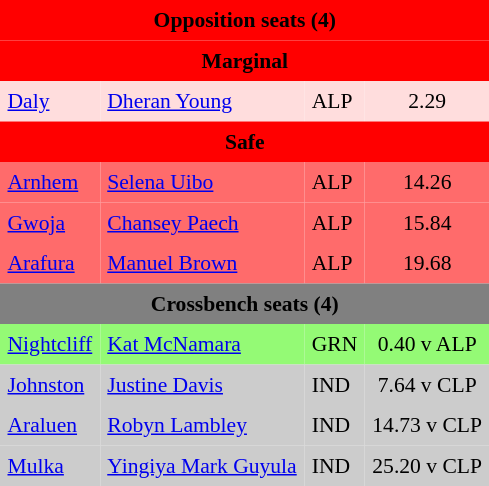<table class="toccolours" cellpadding="5" cellspacing="0" style="float:left; margin-right:.5em; margin-top:.4em; font-size:90%;">
<tr>
<td colspan="4" style="text-align:center; background:red;"><span><strong>Opposition seats (4)</strong></span></td>
</tr>
<tr>
<td colspan="4" style="text-align:center; background:red;"><span><strong>Marginal</strong></span></td>
</tr>
<tr>
<td style="text-align:left; background:#fdd;"><a href='#'>Daly</a></td>
<td style="text-align:left; background:#fdd;"><a href='#'>Dheran Young</a></td>
<td style="text-align:left; background:#fdd;">ALP</td>
<td style="text-align:center; background:#fdd;">2.29</td>
</tr>
<tr>
<td colspan="4"  style="text-align:center; background:red;"><span><strong>Safe</strong></span></td>
</tr>
<tr>
<td style="text-align:left; background:#ff6b6b;"><a href='#'>Arnhem</a></td>
<td style="text-align:left; background:#ff6b6b;"><a href='#'>Selena Uibo</a></td>
<td style="text-align:left; background:#ff6b6b;">ALP</td>
<td style="text-align:center; background:#ff6b6b;">14.26</td>
</tr>
<tr>
<td style="text-align:left; background:#ff6b6b;"><a href='#'>Gwoja</a></td>
<td style="text-align:left; background:#ff6b6b;"><a href='#'>Chansey Paech</a></td>
<td style="text-align:left; background:#ff6b6b;">ALP</td>
<td style="text-align:center; background:#ff6b6b;">15.84</td>
</tr>
<tr>
<td style="text-align:left; background:#ff6b6b;"><a href='#'>Arafura</a></td>
<td style="text-align:left; background:#ff6b6b;"><a href='#'>Manuel Brown</a></td>
<td style="text-align:left; background:#ff6b6b;">ALP</td>
<td style="text-align:center; background:#ff6b6b;">19.68</td>
</tr>
<tr>
<td colspan="4"  style="text-align:center; background:gray;"><span><strong>Crossbench seats (4)</strong></span></td>
</tr>
<tr>
<td style="text-align:left; background:#94fa75;"><a href='#'>Nightcliff</a></td>
<td style="text-align:left; background:#94fa75;"><a href='#'>Kat McNamara</a></td>
<td style="text-align:left; background:#94fa75;">GRN</td>
<td style="text-align:center; background:#94fa75;">0.40 v ALP</td>
</tr>
<tr>
<td style="text-align:left; background:#ccc;"><a href='#'>Johnston</a></td>
<td style="text-align:left; background:#ccc;"><a href='#'>Justine Davis</a></td>
<td style="text-align:left; background:#ccc;">IND</td>
<td style="text-align:center; background:#ccc;">7.64 v CLP</td>
</tr>
<tr>
<td style="text-align:left; background:#ccc;"><a href='#'>Araluen</a></td>
<td style="text-align:left; background:#ccc;"><a href='#'>Robyn Lambley</a></td>
<td style="text-align:left; background:#ccc;">IND</td>
<td style="text-align:center; background:#ccc;">14.73 v CLP</td>
</tr>
<tr>
<td style="text-align:left; background:#ccc;"><a href='#'>Mulka</a></td>
<td style="text-align:left; background:#ccc;"><a href='#'>Yingiya Mark Guyula</a></td>
<td style="text-align:left; background:#ccc;">IND</td>
<td style="text-align:center; background:#ccc;">25.20 v CLP</td>
</tr>
<tr>
</tr>
</table>
